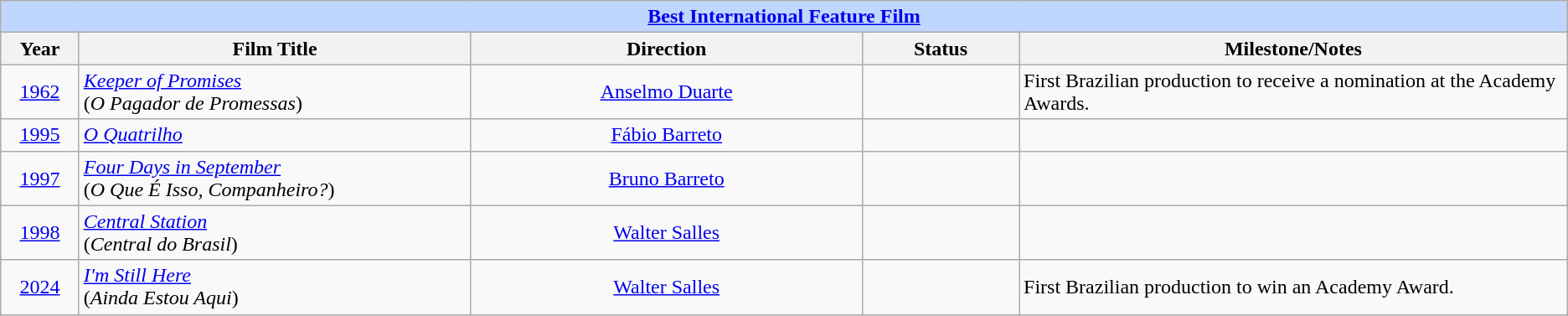<table class="wikitable" style="text-align: center">
<tr bgcolor=#bfd7ff>
<td colspan=6><strong><a href='#'>Best International Feature Film</a></strong></td>
</tr>
<tr bgcolor=#ebf5ff>
<th width=5%>Year</th>
<th width=25%>Film Title</th>
<th width=25%>Direction</th>
<th width=10%>Status</th>
<th width=35%>Milestone/Notes</th>
</tr>
<tr>
<td><a href='#'>1962</a></td>
<td style="text-align: left"><em><a href='#'>Keeper of Promises</a></em><br>(<em>O Pagador de Promessas</em>)</td>
<td><a href='#'>Anselmo Duarte</a></td>
<td></td>
<td style="text-align: left">First Brazilian production to receive a nomination at the Academy Awards.</td>
</tr>
<tr>
<td><a href='#'>1995</a></td>
<td style="text-align: left"><em><a href='#'>O Quatrilho</a></em></td>
<td><a href='#'>Fábio Barreto</a></td>
<td></td>
<td style="text-align: left"></td>
</tr>
<tr>
<td><a href='#'>1997</a></td>
<td style="text-align: left"><em><a href='#'>Four Days in September</a></em><br>(<em>O Que É Isso, Companheiro?</em>)</td>
<td><a href='#'>Bruno Barreto</a></td>
<td></td>
<td style="text-align: left"></td>
</tr>
<tr>
<td><a href='#'>1998</a></td>
<td style="text-align: left"><em><a href='#'>Central Station</a></em><br>(<em>Central do Brasil</em>)</td>
<td><a href='#'>Walter Salles</a></td>
<td></td>
<td style="text-align: left"></td>
</tr>
<tr>
<td><a href='#'>2024</a></td>
<td style="text-align: left"><em><a href='#'>I'm Still Here</a></em><br>(<em>Ainda Estou Aqui</em>)</td>
<td><a href='#'>Walter Salles</a></td>
<td></td>
<td style="text-align: left">First Brazilian production to win an Academy Award.</td>
</tr>
</table>
